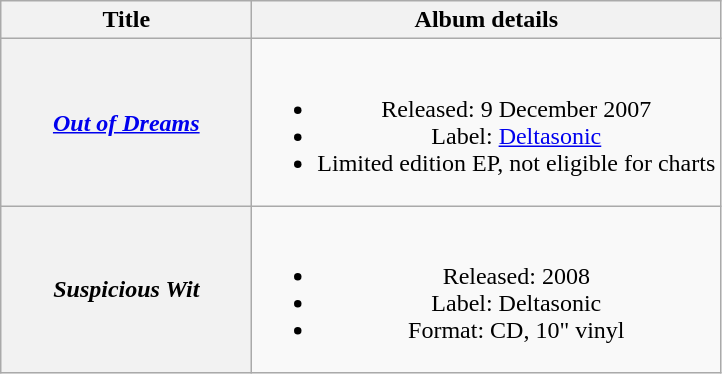<table class="wikitable plainrowheaders" style="text-align:center;">
<tr>
<th scope="col" style="width:10em;">Title</th>
<th scope="col">Album details</th>
</tr>
<tr>
<th scope="row"><em><a href='#'>Out of Dreams</a></em></th>
<td><br><ul><li>Released: 9 December 2007</li><li>Label: <a href='#'>Deltasonic</a></li><li>Limited edition EP, not eligible for charts</li></ul></td>
</tr>
<tr>
<th scope="row"><em>Suspicious Wit</em></th>
<td><br><ul><li>Released: 2008</li><li>Label: Deltasonic</li><li>Format: CD, 10" vinyl</li></ul></td>
</tr>
</table>
